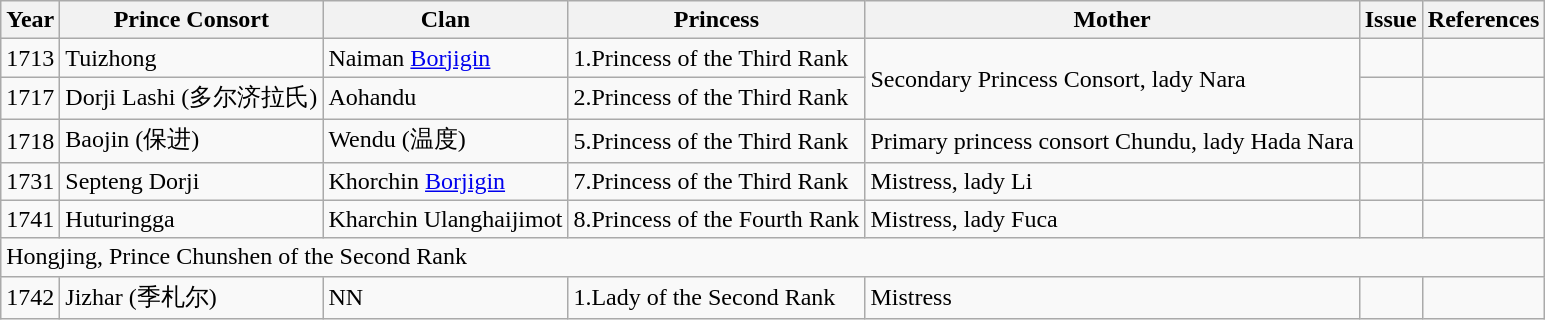<table class="wikitable">
<tr>
<th>Year</th>
<th>Prince Consort</th>
<th>Clan</th>
<th>Princess</th>
<th>Mother</th>
<th>Issue</th>
<th>References</th>
</tr>
<tr>
<td>1713</td>
<td>Tuizhong</td>
<td>Naiman <a href='#'>Borjigin</a></td>
<td>1.Princess of the Third Rank</td>
<td rowspan="2">Secondary Princess Consort, lady Nara</td>
<td></td>
<td></td>
</tr>
<tr>
<td>1717</td>
<td>Dorji Lashi (多尔济拉氏)</td>
<td>Aohandu</td>
<td>2.Princess of the Third Rank</td>
<td></td>
<td></td>
</tr>
<tr>
<td>1718</td>
<td>Baojin (保进)</td>
<td>Wendu (温度)</td>
<td>5.Princess of the Third Rank</td>
<td>Primary princess consort Chundu, lady Hada Nara</td>
<td></td>
<td></td>
</tr>
<tr>
<td>1731</td>
<td>Septeng Dorji</td>
<td>Khorchin <a href='#'>Borjigin</a></td>
<td>7.Princess of the Third Rank</td>
<td>Mistress, lady Li</td>
<td></td>
<td></td>
</tr>
<tr>
<td>1741</td>
<td>Huturingga</td>
<td>Kharchin Ulanghaijimot</td>
<td>8.Princess of the Fourth Rank</td>
<td>Mistress, lady Fuca</td>
<td></td>
<td></td>
</tr>
<tr>
<td colspan="7">Hongjing, Prince Chunshen of the Second Rank</td>
</tr>
<tr>
<td>1742</td>
<td>Jizhar (季札尔)</td>
<td>NN</td>
<td>1.Lady of the Second Rank</td>
<td>Mistress</td>
<td></td>
<td></td>
</tr>
</table>
